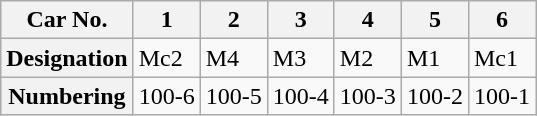<table class="wikitable">
<tr>
<th>Car No.</th>
<th>1</th>
<th>2</th>
<th>3</th>
<th>4</th>
<th>5</th>
<th>6</th>
</tr>
<tr>
<th>Designation</th>
<td>Mc2</td>
<td>M4</td>
<td>M3</td>
<td>M2</td>
<td>M1</td>
<td>Mc1</td>
</tr>
<tr>
<th>Numbering</th>
<td>100-6</td>
<td>100-5</td>
<td>100-4</td>
<td>100-3</td>
<td>100-2</td>
<td>100-1</td>
</tr>
</table>
